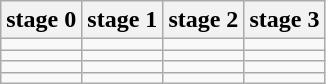<table class="wikitable" style="text-align:center">
<tr>
<th>stage 0</th>
<th>stage 1</th>
<th>stage 2</th>
<th>stage 3</th>
</tr>
<tr>
<td></td>
<td></td>
<td></td>
<td></td>
</tr>
<tr>
<td></td>
<td></td>
<td></td>
<td></td>
</tr>
<tr>
<td></td>
<td></td>
<td></td>
<td></td>
</tr>
<tr>
<td></td>
<td></td>
<td></td>
<td></td>
</tr>
</table>
